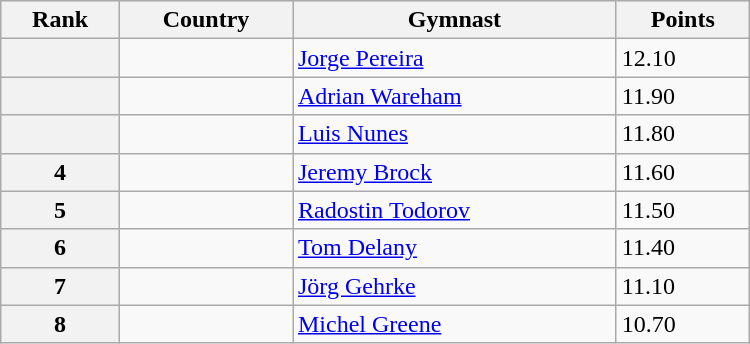<table class="wikitable" width=500>
<tr bgcolor="#efefef">
<th>Rank</th>
<th>Country</th>
<th>Gymnast</th>
<th>Points</th>
</tr>
<tr>
<th></th>
<td></td>
<td><a href='#'>Jorge Pereira</a></td>
<td>12.10</td>
</tr>
<tr>
<th></th>
<td></td>
<td><a href='#'>Adrian Wareham</a></td>
<td>11.90</td>
</tr>
<tr>
<th></th>
<td></td>
<td><a href='#'>Luis Nunes</a></td>
<td>11.80</td>
</tr>
<tr>
<th>4</th>
<td></td>
<td><a href='#'>Jeremy Brock</a></td>
<td>11.60</td>
</tr>
<tr>
<th>5</th>
<td></td>
<td><a href='#'>Radostin Todorov</a></td>
<td>11.50</td>
</tr>
<tr>
<th>6</th>
<td></td>
<td><a href='#'>Tom Delany</a></td>
<td>11.40</td>
</tr>
<tr>
<th>7</th>
<td></td>
<td><a href='#'>Jörg Gehrke</a></td>
<td>11.10</td>
</tr>
<tr>
<th>8</th>
<td></td>
<td><a href='#'>Michel Greene</a></td>
<td>10.70</td>
</tr>
</table>
